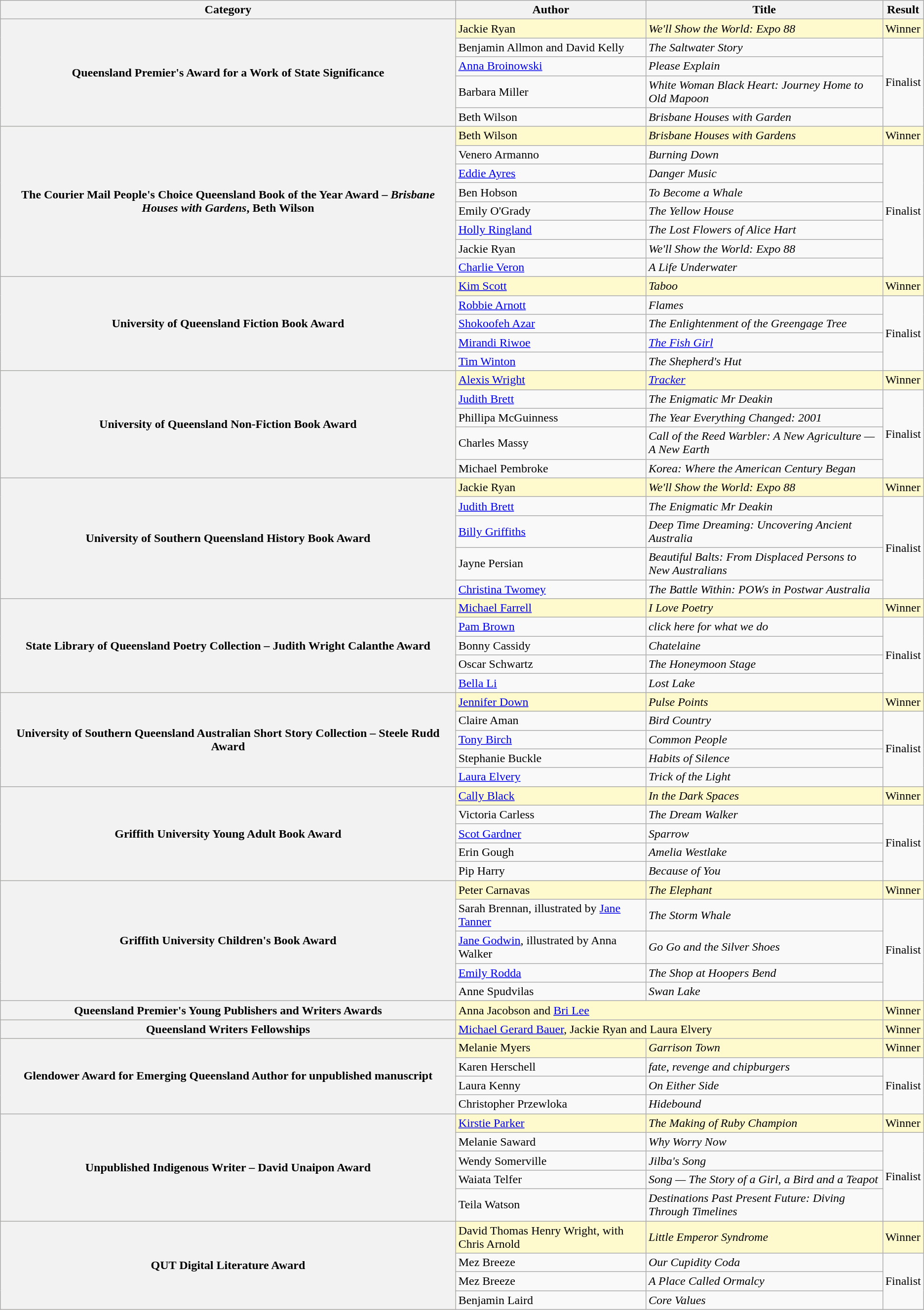<table class="wikitable sortable">
<tr>
<th>Category</th>
<th>Author</th>
<th>Title</th>
<th>Result</th>
</tr>
<tr style="background:LemonChiffon; color:black">
<th rowspan="5">Queensland Premier's Award for a Work of State Significance</th>
<td>Jackie Ryan</td>
<td><em>We'll Show the World: Expo 88</em></td>
<td>Winner</td>
</tr>
<tr>
<td>Benjamin Allmon and David Kelly</td>
<td><em>The Saltwater Story</em></td>
<td rowspan="4">Finalist</td>
</tr>
<tr>
<td><a href='#'>Anna Broinowski</a></td>
<td><em>Please Explain</em></td>
</tr>
<tr>
<td>Barbara Miller</td>
<td><em>White Woman Black Heart: Journey Home to Old Mapoon</em></td>
</tr>
<tr>
<td>Beth Wilson</td>
<td><em>Brisbane Houses with Garden</em></td>
</tr>
<tr style="background:LemonChiffon; color:black">
<th rowspan="8">The Courier Mail People's Choice Queensland Book of the Year Award – <em>Brisbane Houses with Gardens</em>, Beth Wilson</th>
<td>Beth Wilson</td>
<td><em>Brisbane Houses with Gardens</em></td>
<td>Winner</td>
</tr>
<tr>
<td>Venero Armanno</td>
<td><em>Burning Down</em></td>
<td rowspan="7">Finalist</td>
</tr>
<tr>
<td><a href='#'>Eddie Ayres</a></td>
<td><em>Danger Music</em></td>
</tr>
<tr>
<td>Ben Hobson</td>
<td><em>To Become a Whale</em></td>
</tr>
<tr>
<td>Emily O'Grady</td>
<td><em>The Yellow House</em></td>
</tr>
<tr>
<td><a href='#'>Holly Ringland</a></td>
<td><em>The Lost Flowers of Alice Hart</em></td>
</tr>
<tr>
<td>Jackie Ryan</td>
<td><em>We'll Show the World: Expo 88</em></td>
</tr>
<tr>
<td><a href='#'>Charlie Veron</a></td>
<td><em>A Life Underwater</em></td>
</tr>
<tr style="background:LemonChiffon; color:black">
<th rowspan="5">University of Queensland Fiction Book Award</th>
<td><a href='#'>Kim Scott</a></td>
<td><em>Taboo</em></td>
<td>Winner</td>
</tr>
<tr>
<td><a href='#'>Robbie Arnott</a></td>
<td><em>Flames</em></td>
<td rowspan="4">Finalist</td>
</tr>
<tr>
<td><a href='#'>Shokoofeh Azar</a></td>
<td><em>The Enlightenment of the Greengage Tree</em></td>
</tr>
<tr>
<td><a href='#'>Mirandi Riwoe</a></td>
<td><em><a href='#'>The Fish Girl</a></em></td>
</tr>
<tr>
<td><a href='#'>Tim Winton</a></td>
<td><em>The Shepherd's Hut</em></td>
</tr>
<tr style="background:LemonChiffon; color:black">
<th rowspan="5">University of Queensland Non-Fiction Book Award</th>
<td><a href='#'>Alexis Wright</a></td>
<td><em><a href='#'>Tracker</a></em></td>
<td>Winner</td>
</tr>
<tr>
<td><a href='#'>Judith Brett</a>   </td>
<td><em>The Enigmatic Mr Deakin</em></td>
<td rowspan="4">Finalist</td>
</tr>
<tr>
<td>Phillipa McGuinness</td>
<td><em>The Year Everything Changed: 2001</em></td>
</tr>
<tr>
<td>Charles Massy</td>
<td><em>Call of the Reed Warbler: A New Agriculture — A New Earth</em></td>
</tr>
<tr>
<td>Michael Pembroke</td>
<td><em>Korea: Where the American Century Began</em></td>
</tr>
<tr style="background:LemonChiffon; color:black">
<th rowspan="5">University of Southern Queensland History Book Award</th>
<td>Jackie Ryan</td>
<td><em>We'll Show the World: Expo 88</em></td>
<td>Winner</td>
</tr>
<tr>
<td><a href='#'>Judith Brett</a></td>
<td><em>The Enigmatic Mr Deakin</em></td>
<td rowspan="4">Finalist</td>
</tr>
<tr>
<td><a href='#'>Billy Griffiths</a></td>
<td><em>Deep Time Dreaming: Uncovering Ancient Australia</em></td>
</tr>
<tr>
<td>Jayne Persian</td>
<td><em>Beautiful Balts: From Displaced Persons to New Australians</em></td>
</tr>
<tr>
<td><a href='#'>Christina Twomey</a></td>
<td><em>The Battle Within: POWs in Postwar Australia</em></td>
</tr>
<tr style="background:LemonChiffon; color:black">
<th rowspan="5">State Library of Queensland Poetry Collection – Judith Wright Calanthe Award</th>
<td><a href='#'>Michael Farrell</a></td>
<td><em>I Love Poetry</em></td>
<td>Winner</td>
</tr>
<tr>
<td><a href='#'>Pam Brown</a></td>
<td><em>click here for what we do</em></td>
<td rowspan="4">Finalist</td>
</tr>
<tr>
<td>Bonny Cassidy</td>
<td><em>Chatelaine</em></td>
</tr>
<tr>
<td>Oscar Schwartz</td>
<td><em>The Honeymoon Stage</em></td>
</tr>
<tr>
<td><a href='#'>Bella Li</a>  </td>
<td><em>Lost Lake</em></td>
</tr>
<tr style="background:LemonChiffon; color:black">
<th rowspan="5">University of Southern Queensland Australian Short Story Collection – Steele Rudd Award</th>
<td><a href='#'>Jennifer Down</a></td>
<td><em>Pulse Points</em></td>
<td>Winner</td>
</tr>
<tr>
<td>Claire Aman   </td>
<td><em>Bird Country</em></td>
<td rowspan="4">Finalist</td>
</tr>
<tr>
<td><a href='#'>Tony Birch</a></td>
<td><em>Common People</em></td>
</tr>
<tr>
<td>Stephanie Buckle</td>
<td><em>Habits of Silence</em></td>
</tr>
<tr>
<td><a href='#'>Laura Elvery</a></td>
<td><em>Trick of the Light</em></td>
</tr>
<tr style="background:LemonChiffon; color:black">
<th rowspan="5">Griffith University Young Adult Book Award</th>
<td><a href='#'>Cally Black</a></td>
<td><em>In the Dark Spaces</em></td>
<td>Winner</td>
</tr>
<tr>
<td>Victoria Carless</td>
<td><em>The Dream Walker</em></td>
<td rowspan="4">Finalist</td>
</tr>
<tr>
<td><a href='#'>Scot Gardner</a></td>
<td><em>Sparrow</em></td>
</tr>
<tr>
<td>Erin Gough</td>
<td><em>Amelia Westlake</em></td>
</tr>
<tr>
<td>Pip Harry</td>
<td><em>Because of You</em></td>
</tr>
<tr style="background:LemonChiffon; color:black">
<th rowspan="5">Griffith University Children's Book Award</th>
<td>Peter Carnavas</td>
<td><em>The Elephant</em></td>
<td>Winner</td>
</tr>
<tr>
<td>Sarah Brennan, illustrated by <a href='#'>Jane Tanner</a></td>
<td><em>The Storm Whale</em></td>
<td rowspan="4">Finalist</td>
</tr>
<tr>
<td><a href='#'>Jane Godwin</a>, illustrated by Anna Walker       </td>
<td><em>Go Go and the Silver Shoes</em></td>
</tr>
<tr>
<td><a href='#'>Emily Rodda</a></td>
<td><em>The Shop at Hoopers Bend</em></td>
</tr>
<tr>
<td>Anne Spudvilas  </td>
<td><em>Swan Lake</em></td>
</tr>
<tr style="background:LemonChiffon; color:black">
<th>Queensland Premier's Young Publishers and Writers Awards</th>
<td colspan="2">Anna Jacobson and <a href='#'>Bri Lee</a></td>
<td>Winner</td>
</tr>
<tr style="background:LemonChiffon; color:black">
<th>Queensland Writers Fellowships</th>
<td colspan="2"><a href='#'>Michael Gerard Bauer</a>, Jackie Ryan and Laura Elvery</td>
<td>Winner</td>
</tr>
<tr style="background:LemonChiffon; color:black">
<th rowspan="4">Glendower Award for Emerging Queensland Author for unpublished manuscript</th>
<td>Melanie Myers</td>
<td><em>Garrison Town</em></td>
<td>Winner</td>
</tr>
<tr>
<td>Karen Herschell     </td>
<td><em>fate, revenge and chipburgers</em></td>
<td rowspan="3">Finalist</td>
</tr>
<tr>
<td>Laura Kenny       </td>
<td><em>On Either Side</em></td>
</tr>
<tr>
<td>Christopher Przewloka   </td>
<td><em>Hidebound</em></td>
</tr>
<tr style="background:LemonChiffon; color:black">
<th rowspan="5">Unpublished Indigenous Writer – David Unaipon Award</th>
<td><a href='#'>Kirstie Parker</a></td>
<td><em>The Making of Ruby Champion</em></td>
<td>Winner</td>
</tr>
<tr>
<td>Melanie Saward</td>
<td><em>Why Worry Now</em></td>
<td rowspan="4">Finalist</td>
</tr>
<tr>
<td>Wendy Somerville           </td>
<td><em>Jilba's Song</em></td>
</tr>
<tr>
<td>Waiata Telfer</td>
<td><em>Song — The Story of a Girl, a Bird and a Teapot</em></td>
</tr>
<tr>
<td>Teila Watson</td>
<td><em>Destinations Past Present Future: Diving Through Timelines</em></td>
</tr>
<tr style="background:LemonChiffon; color:black">
<th rowspan="4">QUT Digital Literature Award</th>
<td>David Thomas Henry Wright, with Chris Arnold</td>
<td><em>Little Emperor Syndrome</em></td>
<td>Winner</td>
</tr>
<tr>
<td>Mez Breeze</td>
<td><em>Our Cupidity Coda</em></td>
<td rowspan="3">Finalist</td>
</tr>
<tr>
<td>Mez Breeze</td>
<td><em>A Place Called Ormalcy</em></td>
</tr>
<tr>
<td>Benjamin Laird</td>
<td><em>Core Values</em></td>
</tr>
</table>
